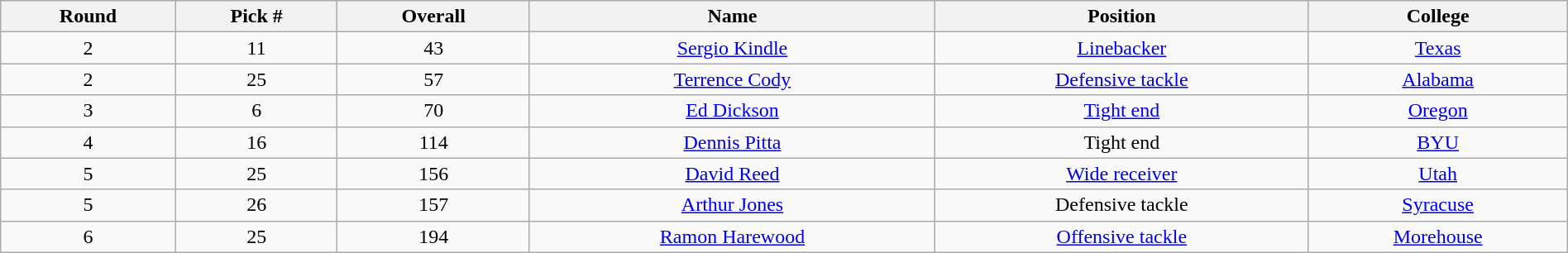<table class="wikitable sortable sortable" style="width: 100%; text-align:center">
<tr>
<th>Round</th>
<th>Pick #</th>
<th>Overall</th>
<th>Name</th>
<th>Position</th>
<th>College</th>
</tr>
<tr>
<td>2</td>
<td>11</td>
<td>43</td>
<td><a href='#'>Sergio Kindle</a></td>
<td><a href='#'>Linebacker</a></td>
<td><a href='#'>Texas</a></td>
</tr>
<tr>
<td>2</td>
<td>25</td>
<td>57</td>
<td><a href='#'>Terrence Cody</a></td>
<td><a href='#'>Defensive tackle</a></td>
<td><a href='#'>Alabama</a></td>
</tr>
<tr>
<td>3</td>
<td>6</td>
<td>70</td>
<td><a href='#'>Ed Dickson</a></td>
<td><a href='#'>Tight end</a></td>
<td><a href='#'>Oregon</a></td>
</tr>
<tr>
<td>4</td>
<td>16</td>
<td>114</td>
<td><a href='#'>Dennis Pitta</a></td>
<td>Tight end</td>
<td><a href='#'>BYU</a></td>
</tr>
<tr>
<td>5</td>
<td>25</td>
<td>156</td>
<td><a href='#'>David Reed</a></td>
<td><a href='#'>Wide receiver</a></td>
<td><a href='#'>Utah</a></td>
</tr>
<tr>
<td>5</td>
<td>26</td>
<td>157</td>
<td><a href='#'>Arthur Jones</a></td>
<td>Defensive tackle</td>
<td><a href='#'>Syracuse</a></td>
</tr>
<tr>
<td>6</td>
<td>25</td>
<td>194</td>
<td><a href='#'>Ramon Harewood</a></td>
<td><a href='#'>Offensive tackle</a></td>
<td><a href='#'>Morehouse</a></td>
</tr>
</table>
